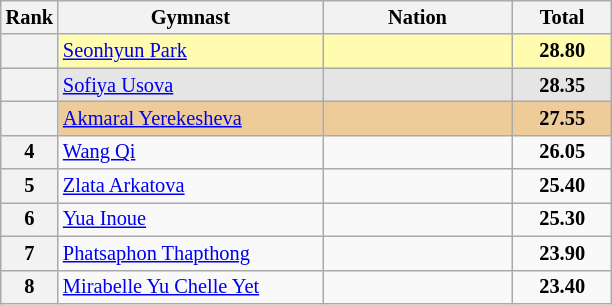<table class="wikitable sortable" style="text-align:center; font-size:85%">
<tr>
<th scope="col" style="width:20px;">Rank</th>
<th ! scope="col" style="width:170px;">Gymnast</th>
<th ! scope="col" style="width:120px;">Nation</th>
<th ! scope="col" style="width:60px;">Total</th>
</tr>
<tr bgcolor=fffcaf>
<th scope=row></th>
<td align=left><a href='#'>Seonhyun Park</a></td>
<td style="text-align:left;"></td>
<td><strong>28.80</strong></td>
</tr>
<tr bgcolor=e5e5e5>
<th scope=row></th>
<td align=left><a href='#'>Sofiya Usova</a></td>
<td style="text-align:left;"></td>
<td><strong>28.35</strong></td>
</tr>
<tr bgcolor=eecc99>
<th scope=row></th>
<td align=left><a href='#'>Akmaral Yerekesheva</a></td>
<td style="text-align:left;"></td>
<td><strong>27.55</strong></td>
</tr>
<tr>
<th scope=row>4</th>
<td align=left><a href='#'>Wang Qi</a></td>
<td style="text-align:left;"></td>
<td><strong>26.05</strong></td>
</tr>
<tr>
<th scope=row>5</th>
<td align=left><a href='#'>Zlata Arkatova</a></td>
<td style="text-align:left;"></td>
<td><strong>25.40</strong></td>
</tr>
<tr>
<th scope=row>6</th>
<td align=left><a href='#'>Yua Inoue</a></td>
<td style="text-align:left;"></td>
<td><strong>25.30</strong></td>
</tr>
<tr>
<th scope=row>7</th>
<td align=left><a href='#'>Phatsaphon Thapthong</a></td>
<td style="text-align:left;"></td>
<td><strong>23.90</strong></td>
</tr>
<tr>
<th scope=row>8</th>
<td align=left><a href='#'>Mirabelle Yu Chelle Yet</a></td>
<td style="text-align:left;"></td>
<td><strong>23.40</strong></td>
</tr>
</table>
